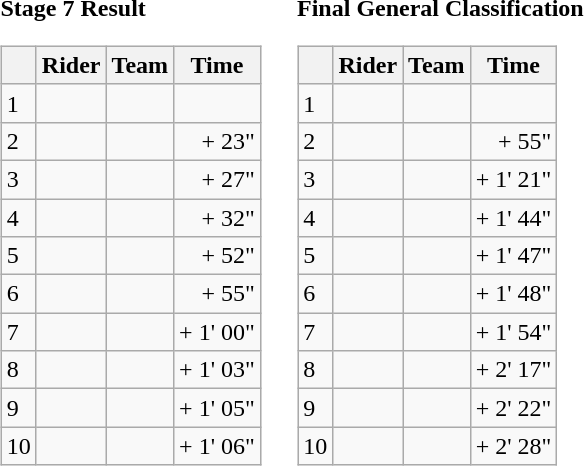<table>
<tr>
<td><strong>Stage 7 Result</strong><br><table class="wikitable">
<tr>
<th></th>
<th>Rider</th>
<th>Team</th>
<th>Time</th>
</tr>
<tr>
<td>1</td>
<td> </td>
<td></td>
<td align="right"></td>
</tr>
<tr>
<td>2</td>
<td> </td>
<td></td>
<td align="right">+ 23"</td>
</tr>
<tr>
<td>3</td>
<td></td>
<td></td>
<td align="right">+ 27"</td>
</tr>
<tr>
<td>4</td>
<td></td>
<td></td>
<td align="right">+ 32"</td>
</tr>
<tr>
<td>5</td>
<td></td>
<td></td>
<td align="right">+ 52"</td>
</tr>
<tr>
<td>6</td>
<td></td>
<td></td>
<td align="right">+ 55"</td>
</tr>
<tr>
<td>7</td>
<td></td>
<td></td>
<td align="right">+ 1' 00"</td>
</tr>
<tr>
<td>8</td>
<td></td>
<td></td>
<td align="right">+ 1' 03"</td>
</tr>
<tr>
<td>9</td>
<td> </td>
<td></td>
<td align="right">+ 1' 05"</td>
</tr>
<tr>
<td>10</td>
<td></td>
<td></td>
<td align="right">+ 1' 06"</td>
</tr>
</table>
</td>
<td></td>
<td><strong>Final General Classification</strong><br><table class="wikitable">
<tr>
<th></th>
<th>Rider</th>
<th>Team</th>
<th>Time</th>
</tr>
<tr>
<td>1</td>
<td> </td>
<td></td>
<td align="right"></td>
</tr>
<tr>
<td>2</td>
<td> </td>
<td></td>
<td align="right">+ 55"</td>
</tr>
<tr>
<td>3</td>
<td></td>
<td></td>
<td align="right">+ 1' 21"</td>
</tr>
<tr>
<td>4</td>
<td></td>
<td></td>
<td align="right">+ 1' 44"</td>
</tr>
<tr>
<td>5</td>
<td> </td>
<td></td>
<td align="right">+ 1' 47"</td>
</tr>
<tr>
<td>6</td>
<td></td>
<td></td>
<td align="right">+ 1' 48"</td>
</tr>
<tr>
<td>7</td>
<td></td>
<td></td>
<td align="right">+ 1' 54"</td>
</tr>
<tr>
<td>8</td>
<td></td>
<td></td>
<td align="right">+ 2' 17"</td>
</tr>
<tr>
<td>9</td>
<td></td>
<td></td>
<td align="right">+ 2' 22"</td>
</tr>
<tr>
<td>10</td>
<td></td>
<td></td>
<td align="right">+ 2' 28"</td>
</tr>
</table>
</td>
</tr>
</table>
